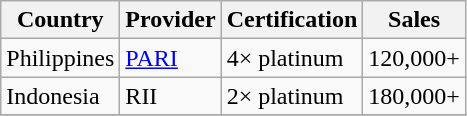<table class="wikitable">
<tr>
<th>Country</th>
<th>Provider</th>
<th>Certification</th>
<th>Sales</th>
</tr>
<tr>
<td>Philippines</td>
<td><a href='#'>PARI</a></td>
<td>4× platinum</td>
<td>120,000+</td>
</tr>
<tr>
<td>Indonesia</td>
<td>RII</td>
<td>2× platinum</td>
<td>180,000+</td>
</tr>
<tr>
</tr>
</table>
